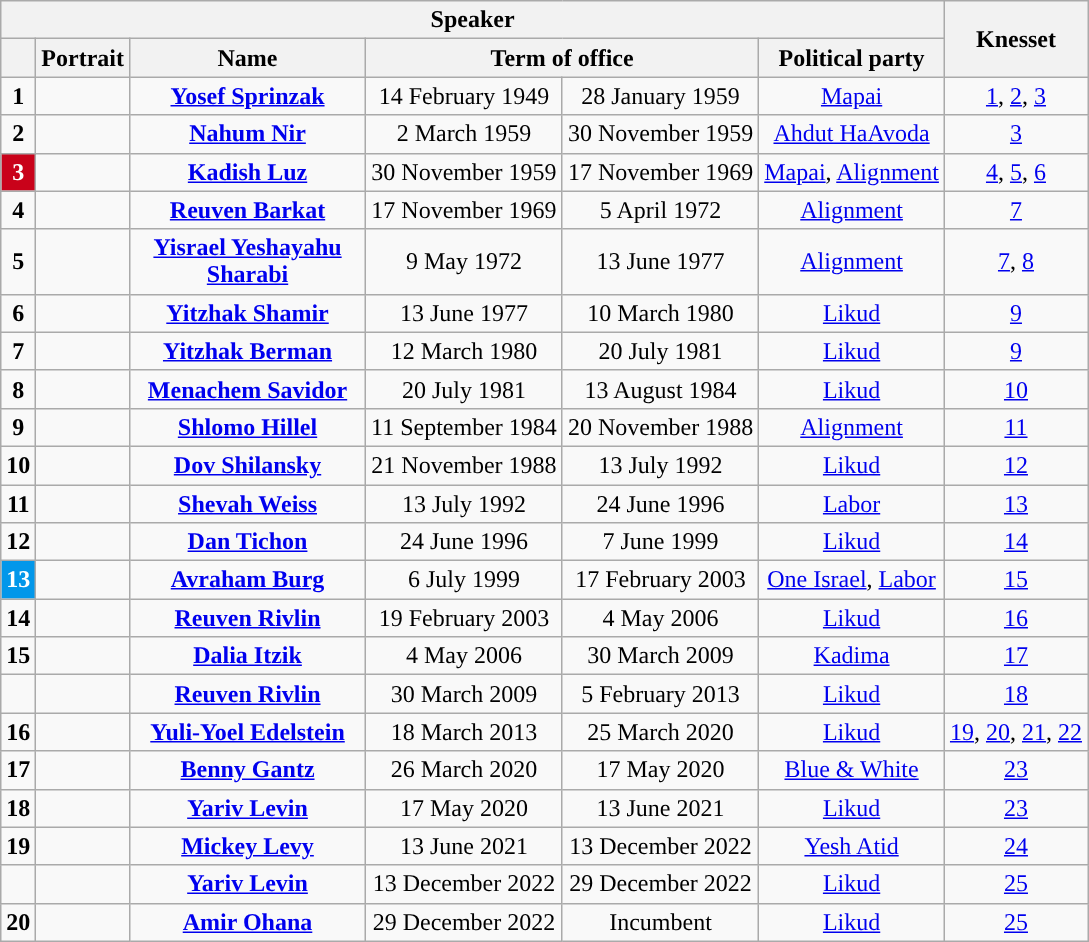<table class=wikitable style=text-align:center>
<tr>
<th colspan=6>Speaker</th>
<th rowspan=2>Knesset</th>
</tr>
<tr>
<th></th>
<th>Portrait</th>
<th width=150>Name<br></th>
<th colspan="2" width=250>Term of office</th>
<th>Political party</th>
</tr>
<tr>
<td style="background:"><strong>1</strong></td>
<td></td>
<td><strong><a href='#'>Yosef Sprinzak</a></strong><br></td>
<td>14 February 1949</td>
<td>28 January 1959</td>
<td><a href='#'>Mapai</a></td>
<td><a href='#'>1</a>, <a href='#'>2</a>, <a href='#'>3</a></td>
</tr>
<tr>
<td style="background:"><strong>2</strong></td>
<td></td>
<td><strong><a href='#'>Nahum Nir</a></strong><br></td>
<td>2 March 1959</td>
<td>30 November 1959</td>
<td><a href='#'>Ahdut HaAvoda</a></td>
<td><a href='#'>3</a></td>
</tr>
<tr>
<td style="background:#C9021A; color:white;"><strong>3</strong></td>
<td></td>
<td><strong><a href='#'>Kadish Luz</a></strong><br></td>
<td>30 November 1959</td>
<td>17 November 1969</td>
<td><a href='#'>Mapai</a>, <a href='#'>Alignment</a></td>
<td><a href='#'>4</a>, <a href='#'>5</a>, <a href='#'>6</a></td>
</tr>
<tr>
<td style="background:"><strong>4</strong></td>
<td></td>
<td><strong><a href='#'>Reuven Barkat</a></strong><br></td>
<td>17 November 1969</td>
<td>5 April 1972</td>
<td><a href='#'>Alignment</a></td>
<td><a href='#'>7</a></td>
</tr>
<tr>
<td style="background:"><strong>5</strong></td>
<td></td>
<td><strong><a href='#'>Yisrael Yeshayahu Sharabi</a></strong><br></td>
<td>9 May 1972</td>
<td>13 June 1977</td>
<td><a href='#'>Alignment</a></td>
<td><a href='#'>7</a>, <a href='#'>8</a></td>
</tr>
<tr>
<td style="background:"><strong>6</strong></td>
<td></td>
<td><strong><a href='#'>Yitzhak Shamir</a></strong><br></td>
<td>13 June 1977</td>
<td>10 March 1980</td>
<td><a href='#'>Likud</a></td>
<td><a href='#'>9</a></td>
</tr>
<tr>
<td style="background:"><strong>7</strong></td>
<td></td>
<td><strong><a href='#'>Yitzhak Berman</a></strong><br></td>
<td>12 March 1980</td>
<td>20 July 1981</td>
<td><a href='#'>Likud</a></td>
<td><a href='#'>9</a></td>
</tr>
<tr>
<td style="background:"><strong>8</strong></td>
<td></td>
<td><strong><a href='#'>Menachem Savidor</a></strong><br></td>
<td>20 July 1981</td>
<td>13 August 1984</td>
<td><a href='#'>Likud</a></td>
<td><a href='#'>10</a></td>
</tr>
<tr>
<td style="background:"><strong>9</strong></td>
<td></td>
<td><strong><a href='#'>Shlomo Hillel</a></strong><br></td>
<td>11 September 1984</td>
<td>20 November 1988</td>
<td><a href='#'>Alignment</a></td>
<td><a href='#'>11</a></td>
</tr>
<tr>
<td style="background:"><strong>10</strong></td>
<td></td>
<td><strong><a href='#'>Dov Shilansky</a></strong><br></td>
<td>21 November 1988</td>
<td>13 July 1992</td>
<td><a href='#'>Likud</a></td>
<td><a href='#'>12</a></td>
</tr>
<tr>
<td style="background:"><strong>11</strong></td>
<td></td>
<td><strong><a href='#'>Shevah Weiss</a></strong><br></td>
<td>13 July 1992</td>
<td>24 June 1996</td>
<td><a href='#'>Labor</a></td>
<td><a href='#'>13</a></td>
</tr>
<tr>
<td style="background:"><strong>12</strong></td>
<td></td>
<td><strong><a href='#'>Dan Tichon</a></strong><br></td>
<td>24 June 1996</td>
<td>7 June 1999</td>
<td><a href='#'>Likud</a></td>
<td><a href='#'>14</a></td>
</tr>
<tr>
<td style="background:#0297EA; color:white;"><strong>13</strong></td>
<td></td>
<td><strong><a href='#'>Avraham Burg</a></strong><br></td>
<td>6 July 1999</td>
<td>17 February 2003</td>
<td><a href='#'>One Israel</a>, <a href='#'>Labor</a></td>
<td><a href='#'>15</a></td>
</tr>
<tr>
<td style="background:"><strong>14</strong></td>
<td></td>
<td><strong><a href='#'>Reuven Rivlin</a></strong><br></td>
<td>19 February 2003</td>
<td>4 May 2006</td>
<td><a href='#'>Likud</a></td>
<td><a href='#'>16</a></td>
</tr>
<tr>
<td style="background:"><strong>15</strong></td>
<td></td>
<td><strong><a href='#'>Dalia Itzik</a></strong><br></td>
<td>4 May 2006</td>
<td>30 March 2009</td>
<td><a href='#'>Kadima</a></td>
<td><a href='#'>17</a></td>
</tr>
<tr>
<td style="background:"></td>
<td></td>
<td><strong><a href='#'>Reuven Rivlin</a></strong><br></td>
<td>30 March 2009</td>
<td>5 February 2013</td>
<td><a href='#'>Likud</a></td>
<td><a href='#'>18</a></td>
</tr>
<tr>
<td style="background:"><strong>16</strong></td>
<td></td>
<td><strong><a href='#'>Yuli-Yoel Edelstein</a></strong><br></td>
<td>18 March 2013</td>
<td>25 March 2020</td>
<td><a href='#'>Likud</a></td>
<td><a href='#'>19</a>, <a href='#'>20</a>, <a href='#'>21</a>, <a href='#'>22</a></td>
</tr>
<tr>
<td style="background:"><strong>17</strong></td>
<td></td>
<td><strong><a href='#'>Benny Gantz</a></strong><br></td>
<td>26 March 2020</td>
<td>17 May 2020</td>
<td><a href='#'>Blue & White</a></td>
<td><a href='#'>23</a></td>
</tr>
<tr>
<td style="background:"><strong>18</strong></td>
<td></td>
<td><strong><a href='#'>Yariv Levin</a></strong><br></td>
<td>17 May 2020</td>
<td>13 June 2021</td>
<td><a href='#'>Likud</a></td>
<td><a href='#'>23</a></td>
</tr>
<tr>
<td style="background:"><strong>19</strong></td>
<td></td>
<td><strong><a href='#'>Mickey Levy</a></strong><br></td>
<td>13 June 2021</td>
<td>13 December 2022</td>
<td><a href='#'>Yesh Atid</a></td>
<td><a href='#'>24</a></td>
</tr>
<tr>
<td style="background:"></td>
<td></td>
<td><strong><a href='#'>Yariv Levin</a></strong><br></td>
<td>13 December 2022</td>
<td>29 December 2022</td>
<td><a href='#'>Likud</a></td>
<td><a href='#'>25</a></td>
</tr>
<tr>
<td style="background:"><strong>20</strong></td>
<td></td>
<td><strong><a href='#'>Amir Ohana</a></strong><br></td>
<td>29 December 2022</td>
<td>Incumbent</td>
<td><a href='#'>Likud</a></td>
<td><a href='#'>25</a></td>
</tr>
</table>
